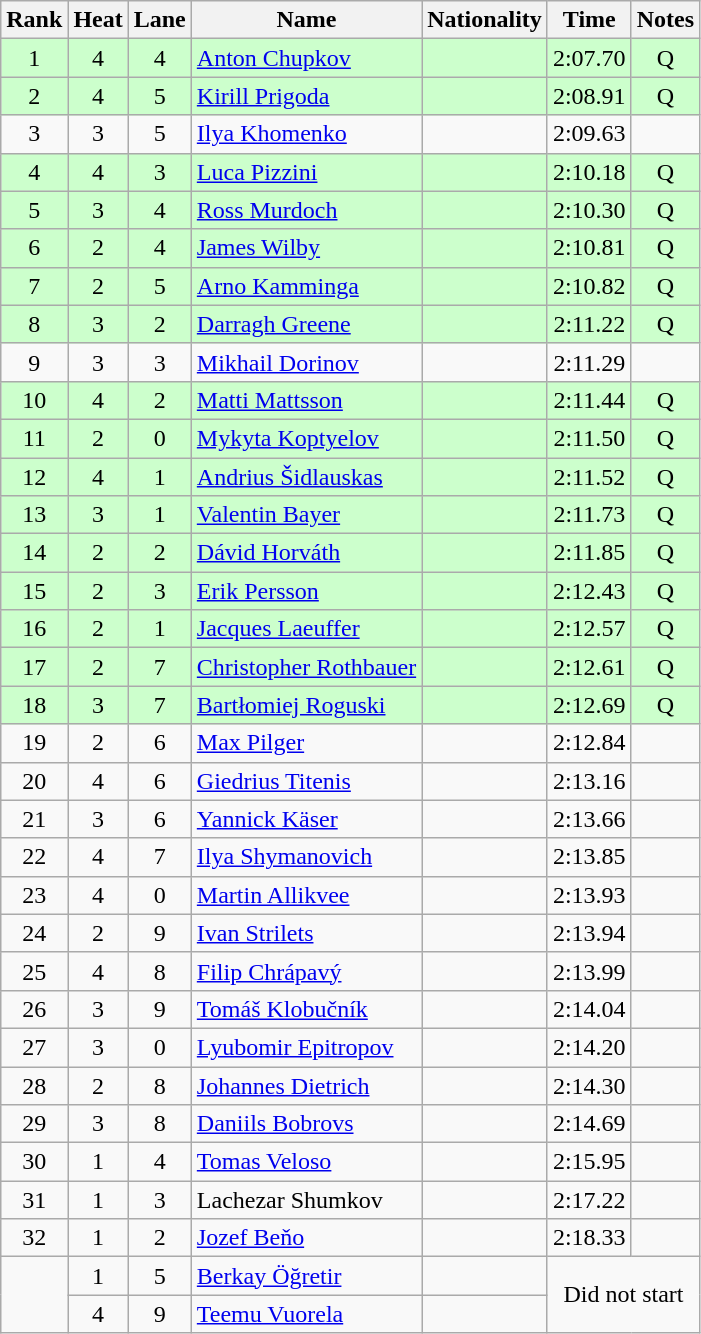<table class="wikitable sortable" style="text-align:center">
<tr>
<th>Rank</th>
<th>Heat</th>
<th>Lane</th>
<th>Name</th>
<th>Nationality</th>
<th>Time</th>
<th>Notes</th>
</tr>
<tr bgcolor=ccffcc>
<td>1</td>
<td>4</td>
<td>4</td>
<td align=left><a href='#'>Anton Chupkov</a></td>
<td align=left></td>
<td>2:07.70</td>
<td>Q</td>
</tr>
<tr bgcolor=ccffcc>
<td>2</td>
<td>4</td>
<td>5</td>
<td align=left><a href='#'>Kirill Prigoda</a></td>
<td align=left></td>
<td>2:08.91</td>
<td>Q</td>
</tr>
<tr>
<td>3</td>
<td>3</td>
<td>5</td>
<td align=left><a href='#'>Ilya Khomenko</a></td>
<td align=left></td>
<td>2:09.63</td>
<td></td>
</tr>
<tr bgcolor=ccffcc>
<td>4</td>
<td>4</td>
<td>3</td>
<td align=left><a href='#'>Luca Pizzini</a></td>
<td align=left></td>
<td>2:10.18</td>
<td>Q</td>
</tr>
<tr bgcolor=ccffcc>
<td>5</td>
<td>3</td>
<td>4</td>
<td align=left><a href='#'>Ross Murdoch</a></td>
<td align=left></td>
<td>2:10.30</td>
<td>Q</td>
</tr>
<tr bgcolor=ccffcc>
<td>6</td>
<td>2</td>
<td>4</td>
<td align=left><a href='#'>James Wilby</a></td>
<td align=left></td>
<td>2:10.81</td>
<td>Q</td>
</tr>
<tr bgcolor=ccffcc>
<td>7</td>
<td>2</td>
<td>5</td>
<td align=left><a href='#'>Arno Kamminga</a></td>
<td align=left></td>
<td>2:10.82</td>
<td>Q</td>
</tr>
<tr bgcolor=ccffcc>
<td>8</td>
<td>3</td>
<td>2</td>
<td align=left><a href='#'>Darragh Greene</a></td>
<td align=left></td>
<td>2:11.22</td>
<td>Q</td>
</tr>
<tr>
<td>9</td>
<td>3</td>
<td>3</td>
<td align=left><a href='#'>Mikhail Dorinov</a></td>
<td align=left></td>
<td>2:11.29</td>
<td></td>
</tr>
<tr bgcolor=ccffcc>
<td>10</td>
<td>4</td>
<td>2</td>
<td align=left><a href='#'>Matti Mattsson</a></td>
<td align=left></td>
<td>2:11.44</td>
<td>Q</td>
</tr>
<tr bgcolor=ccffcc>
<td>11</td>
<td>2</td>
<td>0</td>
<td align=left><a href='#'>Mykyta Koptyelov</a></td>
<td align=left></td>
<td>2:11.50</td>
<td>Q</td>
</tr>
<tr bgcolor=ccffcc>
<td>12</td>
<td>4</td>
<td>1</td>
<td align=left><a href='#'>Andrius Šidlauskas</a></td>
<td align=left></td>
<td>2:11.52</td>
<td>Q</td>
</tr>
<tr bgcolor=ccffcc>
<td>13</td>
<td>3</td>
<td>1</td>
<td align=left><a href='#'>Valentin Bayer</a></td>
<td align=left></td>
<td>2:11.73</td>
<td>Q</td>
</tr>
<tr bgcolor=ccffcc>
<td>14</td>
<td>2</td>
<td>2</td>
<td align=left><a href='#'>Dávid Horváth</a></td>
<td align=left></td>
<td>2:11.85</td>
<td>Q</td>
</tr>
<tr bgcolor=ccffcc>
<td>15</td>
<td>2</td>
<td>3</td>
<td align=left><a href='#'>Erik Persson</a></td>
<td align=left></td>
<td>2:12.43</td>
<td>Q</td>
</tr>
<tr bgcolor=ccffcc>
<td>16</td>
<td>2</td>
<td>1</td>
<td align=left><a href='#'>Jacques Laeuffer</a></td>
<td align=left></td>
<td>2:12.57</td>
<td>Q</td>
</tr>
<tr bgcolor=ccffcc>
<td>17</td>
<td>2</td>
<td>7</td>
<td align=left><a href='#'>Christopher Rothbauer</a></td>
<td align=left></td>
<td>2:12.61</td>
<td>Q</td>
</tr>
<tr bgcolor=ccffcc>
<td>18</td>
<td>3</td>
<td>7</td>
<td align=left><a href='#'>Bartłomiej Roguski</a></td>
<td align=left></td>
<td>2:12.69</td>
<td>Q</td>
</tr>
<tr>
<td>19</td>
<td>2</td>
<td>6</td>
<td align=left><a href='#'>Max Pilger</a></td>
<td align=left></td>
<td>2:12.84</td>
<td></td>
</tr>
<tr>
<td>20</td>
<td>4</td>
<td>6</td>
<td align=left><a href='#'>Giedrius Titenis</a></td>
<td align=left></td>
<td>2:13.16</td>
<td></td>
</tr>
<tr>
<td>21</td>
<td>3</td>
<td>6</td>
<td align=left><a href='#'>Yannick Käser</a></td>
<td align=left></td>
<td>2:13.66</td>
<td></td>
</tr>
<tr>
<td>22</td>
<td>4</td>
<td>7</td>
<td align=left><a href='#'>Ilya Shymanovich</a></td>
<td align=left></td>
<td>2:13.85</td>
<td></td>
</tr>
<tr>
<td>23</td>
<td>4</td>
<td>0</td>
<td align=left><a href='#'>Martin Allikvee</a></td>
<td align=left></td>
<td>2:13.93</td>
<td></td>
</tr>
<tr>
<td>24</td>
<td>2</td>
<td>9</td>
<td align=left><a href='#'>Ivan Strilets</a></td>
<td align=left></td>
<td>2:13.94</td>
<td></td>
</tr>
<tr>
<td>25</td>
<td>4</td>
<td>8</td>
<td align=left><a href='#'>Filip Chrápavý</a></td>
<td align=left></td>
<td>2:13.99</td>
<td></td>
</tr>
<tr>
<td>26</td>
<td>3</td>
<td>9</td>
<td align=left><a href='#'>Tomáš Klobučník</a></td>
<td align=left></td>
<td>2:14.04</td>
<td></td>
</tr>
<tr>
<td>27</td>
<td>3</td>
<td>0</td>
<td align=left><a href='#'>Lyubomir Epitropov</a></td>
<td align=left></td>
<td>2:14.20</td>
<td></td>
</tr>
<tr>
<td>28</td>
<td>2</td>
<td>8</td>
<td align=left><a href='#'>Johannes Dietrich</a></td>
<td align=left></td>
<td>2:14.30</td>
<td></td>
</tr>
<tr>
<td>29</td>
<td>3</td>
<td>8</td>
<td align=left><a href='#'>Daniils Bobrovs</a></td>
<td align=left></td>
<td>2:14.69</td>
<td></td>
</tr>
<tr>
<td>30</td>
<td>1</td>
<td>4</td>
<td align=left><a href='#'>Tomas Veloso</a></td>
<td align=left></td>
<td>2:15.95</td>
<td></td>
</tr>
<tr>
<td>31</td>
<td>1</td>
<td>3</td>
<td align=left>Lachezar Shumkov</td>
<td align=left></td>
<td>2:17.22</td>
<td></td>
</tr>
<tr>
<td>32</td>
<td>1</td>
<td>2</td>
<td align=left><a href='#'>Jozef Beňo</a></td>
<td align=left></td>
<td>2:18.33</td>
<td></td>
</tr>
<tr>
<td rowspan=2></td>
<td>1</td>
<td>5</td>
<td align=left><a href='#'>Berkay Öğretir</a></td>
<td align=left></td>
<td colspan="2" rowspan="2">Did not start</td>
</tr>
<tr>
<td>4</td>
<td>9</td>
<td align=left><a href='#'>Teemu Vuorela</a></td>
<td align=left></td>
</tr>
</table>
